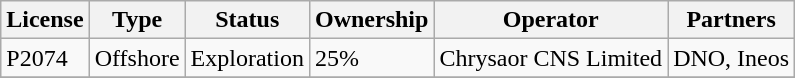<table class="wikitable">
<tr>
<th>License</th>
<th>Type</th>
<th>Status</th>
<th>Ownership</th>
<th>Operator</th>
<th>Partners</th>
</tr>
<tr>
<td>P2074</td>
<td>Offshore</td>
<td>Exploration</td>
<td>25%</td>
<td>Chrysaor CNS Limited</td>
<td>DNO, Ineos</td>
</tr>
<tr>
</tr>
</table>
